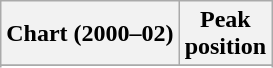<table class="wikitable sortable plainrowheaders" style="text-align:center">
<tr>
<th scope="col">Chart (2000–02)</th>
<th scope="col">Peak<br>position</th>
</tr>
<tr>
</tr>
<tr>
</tr>
<tr>
</tr>
</table>
